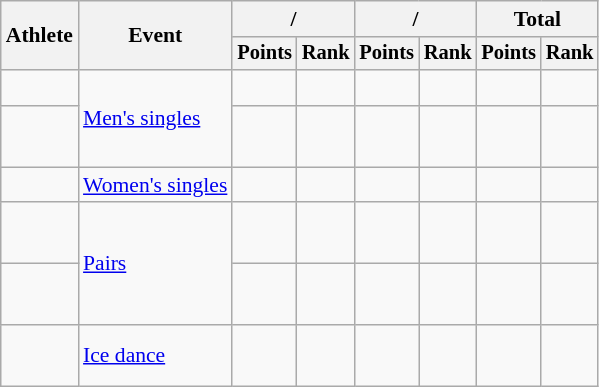<table class="wikitable" style="font-size:90%; text-align:center">
<tr>
<th rowspan=2>Athlete</th>
<th rowspan=2>Event</th>
<th colspan=2>/</th>
<th colspan=2>/</th>
<th colspan=2>Total</th>
</tr>
<tr style="font-size:95%">
<th>Points</th>
<th>Rank</th>
<th>Points</th>
<th>Rank</th>
<th>Points</th>
<th>Rank</th>
</tr>
<tr>
<td align=left> </td>
<td align=left rowspan=2><a href='#'>Men's singles</a></td>
<td></td>
<td></td>
<td></td>
<td></td>
<td></td>
<td></td>
</tr>
<tr>
<td align=left> <br> </td>
<td></td>
<td></td>
<td></td>
<td></td>
<td></td>
<td></td>
</tr>
<tr>
<td align=left> </td>
<td align=left><a href='#'>Women's singles</a></td>
<td></td>
<td></td>
<td></td>
<td></td>
<td></td>
<td></td>
</tr>
<tr>
<td align=left> <br> </td>
<td align=left rowspan=2><a href='#'>Pairs</a></td>
<td></td>
<td></td>
<td></td>
<td></td>
<td></td>
<td></td>
</tr>
<tr>
<td align=left> <br> </td>
<td></td>
<td></td>
<td></td>
<td></td>
<td></td>
<td></td>
</tr>
<tr>
<td align=left> <br> </td>
<td align=left><a href='#'>Ice dance</a></td>
<td></td>
<td></td>
<td></td>
<td></td>
<td></td>
<td></td>
</tr>
</table>
